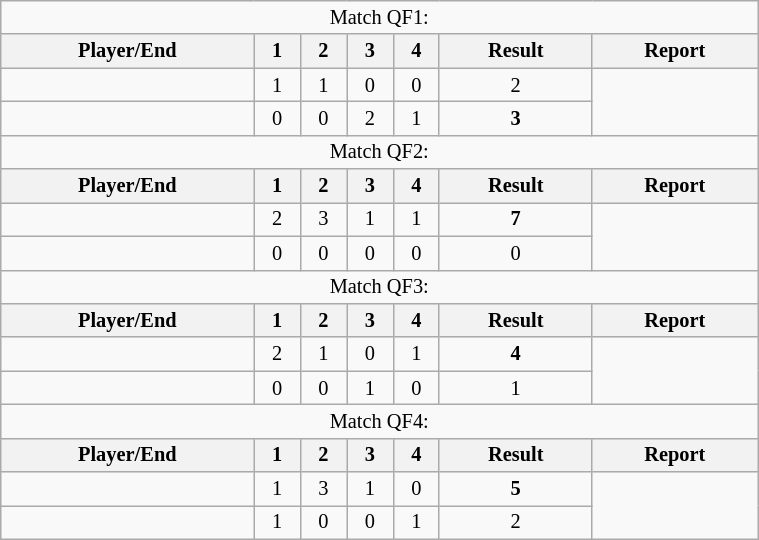<table class="wikitable" style=font-size:85%;text-align:center;width:40%>
<tr>
<td colspan=7>Match QF1:</td>
</tr>
<tr>
<th>Player/End</th>
<th>1</th>
<th>2</th>
<th>3</th>
<th>4</th>
<th>Result</th>
<th>Report</th>
</tr>
<tr>
<td align=left> </td>
<td>1</td>
<td>1</td>
<td>0</td>
<td>0</td>
<td>2</td>
<td rowspan="2"></td>
</tr>
<tr>
<td align=left> <strong></strong></td>
<td>0</td>
<td>0</td>
<td>2</td>
<td>1</td>
<td><strong>3</strong></td>
</tr>
<tr>
<td colspan=7>Match QF2:</td>
</tr>
<tr>
<th>Player/End</th>
<th>1</th>
<th>2</th>
<th>3</th>
<th>4</th>
<th>Result</th>
<th>Report</th>
</tr>
<tr>
<td align=left> <strong></strong></td>
<td>2</td>
<td>3</td>
<td>1</td>
<td>1</td>
<td><strong>7</strong></td>
<td rowspan="2"></td>
</tr>
<tr>
<td align=left> </td>
<td>0</td>
<td>0</td>
<td>0</td>
<td>0</td>
<td>0</td>
</tr>
<tr>
<td colspan=7>Match QF3:</td>
</tr>
<tr>
<th>Player/End</th>
<th>1</th>
<th>2</th>
<th>3</th>
<th>4</th>
<th>Result</th>
<th>Report</th>
</tr>
<tr>
<td align=left> <strong></strong></td>
<td>2</td>
<td>1</td>
<td>0</td>
<td>1</td>
<td><strong>4</strong></td>
<td rowspan="2"></td>
</tr>
<tr>
<td align=left> </td>
<td>0</td>
<td>0</td>
<td>1</td>
<td>0</td>
<td>1</td>
</tr>
<tr>
<td colspan=7>Match QF4:</td>
</tr>
<tr>
<th>Player/End</th>
<th>1</th>
<th>2</th>
<th>3</th>
<th>4</th>
<th>Result</th>
<th>Report</th>
</tr>
<tr>
<td align=left> <strong></strong></td>
<td>1</td>
<td>3</td>
<td>1</td>
<td>0</td>
<td><strong>5</strong></td>
<td rowspan="2"></td>
</tr>
<tr>
<td align=left> </td>
<td>1</td>
<td>0</td>
<td>0</td>
<td>1</td>
<td>2</td>
</tr>
</table>
